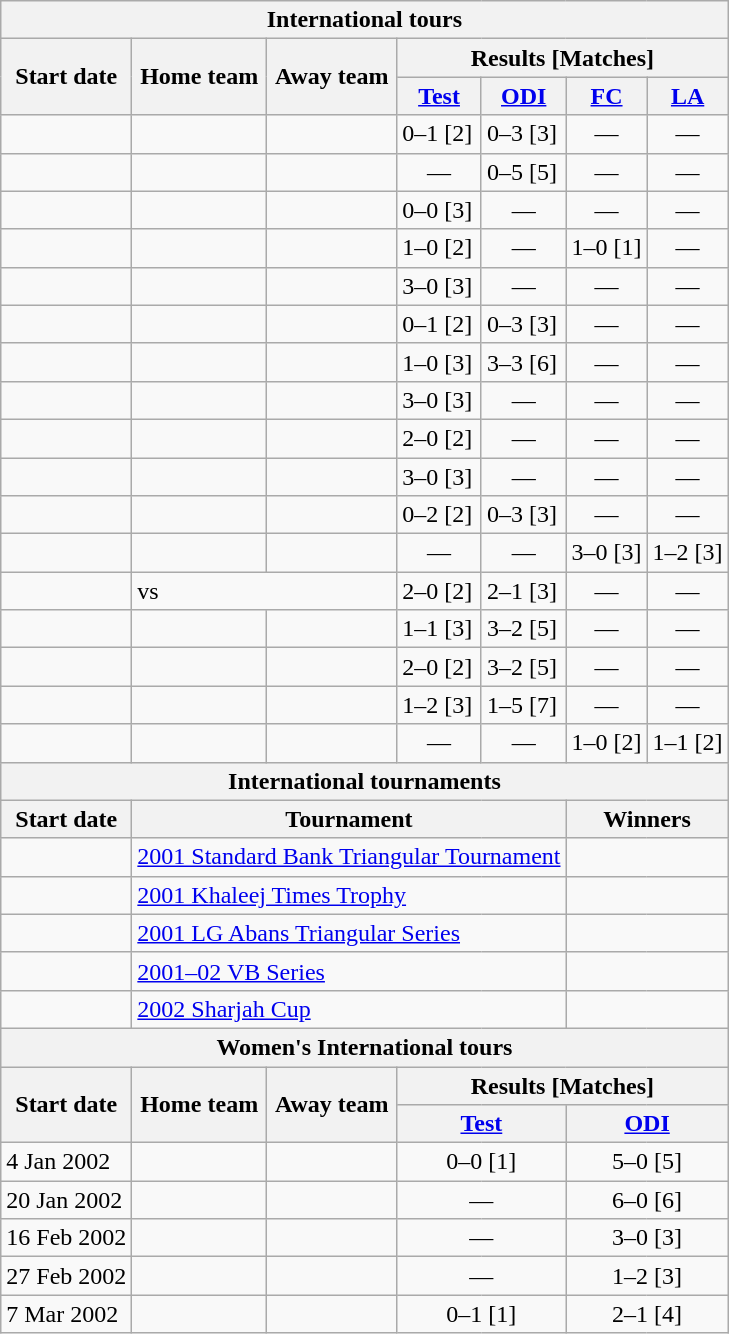<table class="wikitable">
<tr>
<th colspan="7">International tours</th>
</tr>
<tr>
<th rowspan="2">Start date</th>
<th rowspan="2">Home team</th>
<th rowspan="2">Away team</th>
<th colspan="4">Results [Matches]</th>
</tr>
<tr>
<th><a href='#'>Test</a></th>
<th><a href='#'>ODI</a></th>
<th><a href='#'>FC</a></th>
<th><a href='#'>LA</a></th>
</tr>
<tr>
<td><a href='#'></a></td>
<td></td>
<td></td>
<td>0–1 [2]</td>
<td>0–3 [3]</td>
<td ; style="text-align:center">—</td>
<td ; style="text-align:center">—</td>
</tr>
<tr>
<td><a href='#'></a></td>
<td></td>
<td></td>
<td ; style="text-align:center">—</td>
<td>0–5 [5]</td>
<td ; style="text-align:center">—</td>
<td ; style="text-align:center">—</td>
</tr>
<tr>
<td><a href='#'></a></td>
<td></td>
<td></td>
<td>0–0 [3]</td>
<td ; style="text-align:center">—</td>
<td ; style="text-align:center">—</td>
<td ; style="text-align:center">—</td>
</tr>
<tr>
<td><a href='#'></a></td>
<td></td>
<td></td>
<td>1–0 [2]</td>
<td ; style="text-align:center">—</td>
<td>1–0 [1]</td>
<td ; style="text-align:center">—</td>
</tr>
<tr>
<td><a href='#'></a></td>
<td></td>
<td></td>
<td>3–0 [3]</td>
<td ; style="text-align:center">—</td>
<td ; style="text-align:center">—</td>
<td ; style="text-align:center">—</td>
</tr>
<tr>
<td><a href='#'></a></td>
<td></td>
<td></td>
<td>0–1 [2]</td>
<td>0–3 [3]</td>
<td ; style="text-align:center">—</td>
<td ; style="text-align:center">—</td>
</tr>
<tr>
<td><a href='#'></a></td>
<td></td>
<td></td>
<td>1–0 [3]</td>
<td>3–3 [6]</td>
<td ; style="text-align:center">—</td>
<td ; style="text-align:center">—</td>
</tr>
<tr>
<td><a href='#'></a></td>
<td></td>
<td></td>
<td>3–0 [3]</td>
<td ; style="text-align:center">—</td>
<td ; style="text-align:center">—</td>
<td ; style="text-align:center">—</td>
</tr>
<tr>
<td><a href='#'></a></td>
<td></td>
<td></td>
<td>2–0 [2]</td>
<td ; style="text-align:center">—</td>
<td ; style="text-align:center">—</td>
<td ; style="text-align:center">—</td>
</tr>
<tr>
<td><a href='#'></a></td>
<td></td>
<td></td>
<td>3–0 [3]</td>
<td ; style="text-align:center">—</td>
<td ; style="text-align:center">—</td>
<td ; style="text-align:center">—</td>
</tr>
<tr>
<td><a href='#'></a></td>
<td></td>
<td></td>
<td>0–2 [2]</td>
<td>0–3 [3]</td>
<td ; style="text-align:center">—</td>
<td ; style="text-align:center">—</td>
</tr>
<tr>
<td><a href='#'></a></td>
<td></td>
<td></td>
<td ; style="text-align:center">—</td>
<td ; style="text-align:center">—</td>
<td>3–0 [3]</td>
<td>1–2 [3]</td>
</tr>
<tr>
<td><a href='#'></a></td>
<td colspan="2"> vs </td>
<td>2–0 [2]</td>
<td>2–1 [3]</td>
<td ; style="text-align:center">—</td>
<td ; style="text-align:center">—</td>
</tr>
<tr>
<td><a href='#'></a></td>
<td></td>
<td></td>
<td>1–1 [3]</td>
<td>3–2 [5]</td>
<td ; style="text-align:center">—</td>
<td ; style="text-align:center">—</td>
</tr>
<tr>
<td><a href='#'></a></td>
<td></td>
<td></td>
<td>2–0 [2]</td>
<td>3–2 [5]</td>
<td ; style="text-align:center">—</td>
<td ; style="text-align:center">—</td>
</tr>
<tr>
<td><a href='#'></a></td>
<td></td>
<td></td>
<td>1–2 [3]</td>
<td>1–5 [7]</td>
<td ; style="text-align:center">—</td>
<td ; style="text-align:center">—</td>
</tr>
<tr>
<td><a href='#'></a></td>
<td></td>
<td></td>
<td ; style="text-align:center">—</td>
<td ; style="text-align:center">—</td>
<td>1–0 [2]</td>
<td>1–1 [2]</td>
</tr>
<tr>
<th colspan="7">International tournaments</th>
</tr>
<tr>
<th>Start date</th>
<th colspan="4">Tournament</th>
<th colspan="2">Winners</th>
</tr>
<tr>
<td><a href='#'></a></td>
<td colspan="4"> <a href='#'>2001 Standard Bank Triangular Tournament</a></td>
<td colspan="2"></td>
</tr>
<tr>
<td><a href='#'></a></td>
<td colspan="4"> <a href='#'>2001 Khaleej Times Trophy</a></td>
<td colspan="2"></td>
</tr>
<tr>
<td><a href='#'></a></td>
<td colspan="4"> <a href='#'>2001 LG Abans Triangular Series</a></td>
<td colspan="2"></td>
</tr>
<tr>
<td><a href='#'></a></td>
<td colspan="4"> <a href='#'>2001–02 VB Series</a></td>
<td colspan="2"></td>
</tr>
<tr>
<td><a href='#'></a></td>
<td colspan="4"> <a href='#'>2002 Sharjah Cup</a></td>
<td colspan="2"></td>
</tr>
<tr>
<th colspan="7">Women's International tours</th>
</tr>
<tr>
<th rowspan="2">Start date</th>
<th rowspan="2">Home team</th>
<th rowspan="2">Away team</th>
<th colspan="4">Results [Matches]</th>
</tr>
<tr>
<th colspan="2"><a href='#'>Test</a></th>
<th colspan="2"><a href='#'>ODI</a></th>
</tr>
<tr>
<td>4 Jan 2002</td>
<td></td>
<td></td>
<td colspan="2" ; style="text-align:center">0–0 [1]</td>
<td colspan="2" ; style="text-align:center">5–0 [5]</td>
</tr>
<tr>
<td>20 Jan 2002</td>
<td></td>
<td></td>
<td colspan="2" ; style="text-align:center">—</td>
<td colspan="2" ; style="text-align:center">6–0 [6]</td>
</tr>
<tr>
<td>16 Feb 2002</td>
<td></td>
<td></td>
<td colspan="2" ; style="text-align:center">—</td>
<td colspan="2" ; style="text-align:center">3–0 [3]</td>
</tr>
<tr>
<td>27 Feb 2002</td>
<td></td>
<td></td>
<td colspan="2" ; style="text-align:center">—</td>
<td colspan="2" ; style="text-align:center">1–2 [3]</td>
</tr>
<tr>
<td>7 Mar 2002</td>
<td></td>
<td></td>
<td colspan="2" ; style="text-align:center">0–1 [1]</td>
<td colspan="2" ; style="text-align:center">2–1 [4]</td>
</tr>
</table>
